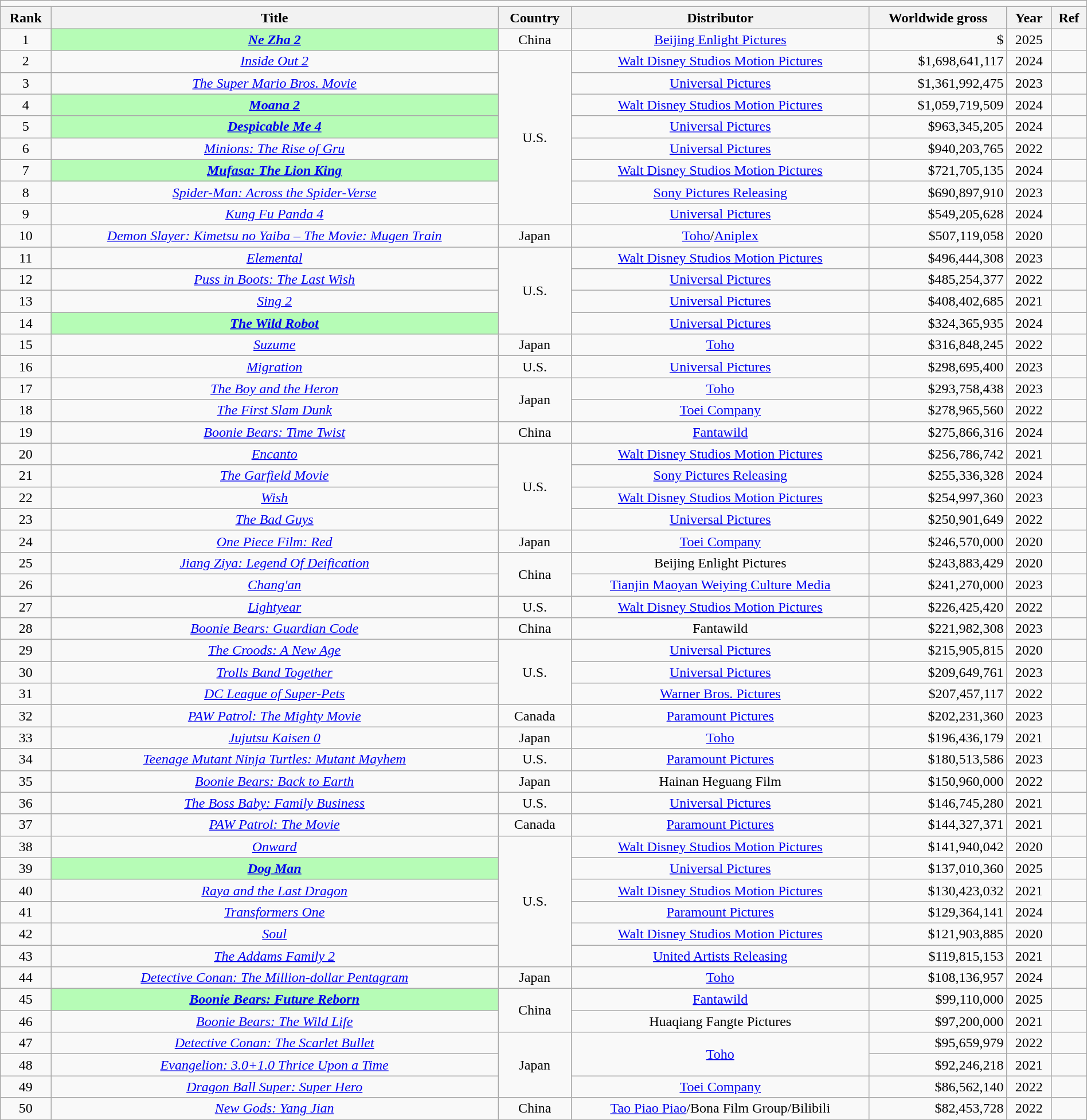<table class="wikitable" style="text-align:center; font-size:100%; width:100%;">
<tr>
<td colspan="8" scope="col"><strong></strong></td>
</tr>
<tr>
<th scope="col">Rank</th>
<th scope="col">Title</th>
<th scope="col">Country</th>
<th scope="col">Distributor</th>
<th scope="col">Worldwide gross</th>
<th scope="col">Year</th>
<th scope="col" class="unsortable">Ref</th>
</tr>
<tr>
<td style="text-align:center;">1</td>
<th scope="row" style="background:#b6fcb6;"><em><a href='#'>Ne Zha 2</a></em> </th>
<td style="text-align:center;">China</td>
<td style="text-align:center;"><a href='#'>Beijing Enlight Pictures</a></td>
<td style="text-align:right;">$</td>
<td style="text-align:center;">2025</td>
<td style="text-align:center;"></td>
</tr>
<tr>
<td style="text-align:center;">2</td>
<td><em><a href='#'>Inside Out 2</a></em></td>
<td rowspan="8" style="text-align:center;">U.S.</td>
<td><a href='#'>Walt Disney Studios Motion Pictures</a></td>
<td style="text-align:right;">$1,698,641,117</td>
<td>2024</td>
<td></td>
</tr>
<tr>
<td style="text-align:center;">3</td>
<td><em><a href='#'>The Super Mario Bros. Movie</a></em></td>
<td><a href='#'>Universal Pictures</a></td>
<td style="text-align:right;">$1,361,992,475</td>
<td style="text-align:center;">2023</td>
<td style="text-align:center;"></td>
</tr>
<tr>
<td style="text-align:center;">4</td>
<th scope="row" style="background:#b6fcb6;"><em><a href='#'>Moana 2</a></em> </th>
<td style="text-align:center;"><a href='#'>Walt Disney Studios Motion Pictures</a></td>
<td style="text-align:right;">$1,059,719,509</td>
<td style="text-align:center;">2024</td>
<td style="text-align:center;"></td>
</tr>
<tr>
<td style="text-align:center;">5</td>
<th scope="row" style="background:#b6fcb6;"><em><a href='#'>Despicable Me 4</a></em> </th>
<td style="text-align:center;"><a href='#'>Universal Pictures</a></td>
<td style="text-align:right;">$963,345,205</td>
<td style="text-align:center;">2024</td>
<td style="text-align:center;"></td>
</tr>
<tr>
<td style="text-align:center;">6</td>
<td><em><a href='#'>Minions: The Rise of Gru</a></em></td>
<td style="text-align:center;"><a href='#'>Universal Pictures</a></td>
<td style="text-align:right;">$940,203,765</td>
<td style="text-align:center;">2022</td>
<td style="text-align:center;"></td>
</tr>
<tr>
<td style="text-align:center;">7</td>
<th scope="row" style="background:#b6fcb6;"><em><a href='#'>Mufasa: The Lion King</a></em>  </th>
<td style="text-align:center;"><a href='#'>Walt Disney Studios Motion Pictures</a></td>
<td style="text-align:right;">$721,705,135</td>
<td style="text-align:center;">2024</td>
<td style="text-align:center;"></td>
</tr>
<tr>
<td style="text-align:center;">8</td>
<td><em><a href='#'>Spider-Man: Across the Spider-Verse</a></em></td>
<td style="text-align:center;"><a href='#'>Sony Pictures Releasing</a></td>
<td style="text-align:right;">$690,897,910</td>
<td style="text-align:center;">2023</td>
<td style="text-align:center;"></td>
</tr>
<tr>
<td style=text-align:center;">9</td>
<td><em><a href='#'>Kung Fu Panda 4</a></em></td>
<td><a href='#'>Universal Pictures</a></td>
<td style="text-align:right;">$549,205,628</td>
<td>2024</td>
<td></td>
</tr>
<tr>
<td style="text-align:center;">10</td>
<td><em><a href='#'>Demon Slayer: Kimetsu no Yaiba – The Movie: Mugen Train</a></em></td>
<td style="text-align:center;">Japan</td>
<td style="text-align:center;"><a href='#'>Toho</a>/<a href='#'>Aniplex</a></td>
<td style="text-align:right;">$507,119,058</td>
<td style="text-align:center;">2020</td>
<td style="text-align:center;"></td>
</tr>
<tr>
<td style="text-align:center;">11</td>
<td><em><a href='#'>Elemental</a></em></td>
<td rowspan="4" style="text-align:center;">U.S.</td>
<td style="text-align:center;"><a href='#'>Walt Disney Studios Motion Pictures</a></td>
<td style="text-align:right;">$496,444,308</td>
<td style="text-align:center;">2023</td>
<td style="text-align:center;"></td>
</tr>
<tr>
<td style="text-align:center;">12</td>
<td><em><a href='#'>Puss in Boots: The Last Wish</a></em></td>
<td><a href='#'>Universal Pictures</a></td>
<td style="text-align:right;">$485,254,377</td>
<td style="text-align:center;">2022</td>
<td style="text-align:center;"></td>
</tr>
<tr>
<td style="text-align:center;">13</td>
<td><em><a href='#'>Sing 2</a></em></td>
<td><a href='#'>Universal Pictures</a></td>
<td style="text-align:right;">$408,402,685</td>
<td style="text-align:center;">2021</td>
<td style="text-align:center;"></td>
</tr>
<tr>
<td style="text-align:center;">14</td>
<th scope="row" style="background:#b6fcb6;"><em><a href='#'>The Wild Robot</a></em> </th>
<td><a href='#'>Universal Pictures</a></td>
<td style="text-align:right;">$324,365,935</td>
<td>2024</td>
<td></td>
</tr>
<tr>
<td style="text-align:center;">15</td>
<td><em><a href='#'>Suzume</a></em></td>
<td>Japan</td>
<td style="text-align:center;"><a href='#'>Toho</a></td>
<td style="text-align:right;">$316,848,245</td>
<td style="text-align:center;">2022</td>
<td style="text-align:center;"></td>
</tr>
<tr>
<td style="text-align:center;">16</td>
<td><em><a href='#'>Migration</a></em></td>
<td>U.S.</td>
<td><a href='#'>Universal Pictures</a></td>
<td style="text-align:right;">$298,695,400</td>
<td>2023</td>
<td></td>
</tr>
<tr>
<td style="text-align:center;">17</td>
<td><em><a href='#'>The Boy and the Heron</a></em></td>
<td rowspan="2">Japan</td>
<td><a href='#'>Toho</a></td>
<td style="text-align:right;">$293,758,438</td>
<td>2023</td>
<td></td>
</tr>
<tr>
<td style="text-align:center;">18</td>
<td><em><a href='#'>The First Slam Dunk</a></em></td>
<td style="text-align:center;"><a href='#'>Toei Company</a></td>
<td style="text-align:right;">$278,965,560</td>
<td style="text-align:center;">2022</td>
<td style="text-align:center;"></td>
</tr>
<tr>
<td style="text-align:center;">19</td>
<td><em><a href='#'>Boonie Bears: Time Twist</a></em></td>
<td>China</td>
<td><a href='#'>Fantawild</a></td>
<td style="text-align:right;">$275,866,316</td>
<td style="text-align:center;">2024</td>
<td style="text-align:center;"></td>
</tr>
<tr>
<td style="text-align:center;">20</td>
<td><em><a href='#'>Encanto</a></em></td>
<td rowspan="4">U.S.</td>
<td><a href='#'>Walt Disney Studios Motion Pictures</a></td>
<td style="text-align:right;">$256,786,742</td>
<td style="text-align:center;">2021</td>
<td style="text-align:center;"></td>
</tr>
<tr>
<td style+"text-align:center;">21</td>
<td><em><a href='#'>The Garfield Movie</a></em></td>
<td><a href='#'>Sony Pictures Releasing</a></td>
<td style="text-align:right;">$255,336,328</td>
<td>2024</td>
<td></td>
</tr>
<tr>
<td style="text-align:center;">22</td>
<td><em><a href='#'>Wish</a></em></td>
<td><a href='#'>Walt Disney Studios Motion Pictures</a></td>
<td style="text-align:right;">$254,997,360</td>
<td>2023</td>
<td></td>
</tr>
<tr>
<td style="text-align:center;">23</td>
<td><em><a href='#'>The Bad Guys</a></em></td>
<td><a href='#'>Universal Pictures</a></td>
<td style="text-align:right;">$250,901,649</td>
<td>2022</td>
<td></td>
</tr>
<tr>
<td style="text-align:center;">24</td>
<td><em><a href='#'>One Piece Film: Red</a></em></td>
<td style="text-align:center;">Japan</td>
<td style="text-align:center;"><a href='#'>Toei Company</a></td>
<td style="text-align:right;">$246,570,000</td>
<td>2020</td>
<td></td>
</tr>
<tr>
<td style="text-align:center;">25</td>
<td><em><a href='#'>Jiang Ziya: Legend Of Deification</a></em></td>
<td rowspan="2" style="text-align:center;">China</td>
<td style="text-align:center;">Beijing Enlight Pictures</td>
<td style="text-align:right;">$243,883,429</td>
<td>2020</td>
<td></td>
</tr>
<tr>
<td style="text-align;center">26</td>
<td><em><a href='#'>Chang'an</a></em></td>
<td><a href='#'>Tianjin Maoyan Weiying Culture Media</a></td>
<td style="text-align:right;">$241,270,000</td>
<td>2023</td>
<td></td>
</tr>
<tr>
<td style="text-align;center">27</td>
<td><em><a href='#'>Lightyear</a></em></td>
<td>U.S.</td>
<td><a href='#'>Walt Disney Studios Motion Pictures</a></td>
<td style="text-align:right;">$226,425,420</td>
<td>2022</td>
<td></td>
</tr>
<tr>
<td style="text-align;center">28</td>
<td><em><a href='#'>Boonie Bears: Guardian Code</a></em></td>
<td>China</td>
<td>Fantawild</td>
<td style="text-align:right;">$221,982,308</td>
<td>2023</td>
<td></td>
</tr>
<tr>
<td style="text-align:center;">29</td>
<td><em><a href='#'>The Croods: A New Age</a></em></td>
<td rowspan="3" style="text-align:center;">U.S.</td>
<td><a href='#'>Universal Pictures</a></td>
<td style="text-align:right;">$215,905,815</td>
<td style="text-align:center;">2020</td>
<td></td>
</tr>
<tr>
<td style="text-align:center;">30</td>
<td><em><a href='#'>Trolls Band Together</a></em></td>
<td><a href='#'>Universal Pictures</a></td>
<td style="text-align:right;">$209,649,761</td>
<td>2023</td>
<td></td>
</tr>
<tr>
<td style="text-align:center;">31</td>
<td><em><a href='#'>DC League of Super-Pets</a></em></td>
<td><a href='#'>Warner Bros. Pictures</a></td>
<td style="text-align:right;">$207,457,117</td>
<td>2022</td>
<td></td>
</tr>
<tr>
<td style="text-align:center;">32</td>
<td><em><a href='#'>PAW Patrol: The Mighty Movie</a></em></td>
<td style="text-align:center;">Canada</td>
<td><a href='#'>Paramount Pictures</a></td>
<td style="text-align:right;">$202,231,360</td>
<td>2023</td>
<td></td>
</tr>
<tr>
<td style="text-align:center;">33</td>
<td><em><a href='#'>Jujutsu Kaisen 0</a></em></td>
<td>Japan</td>
<td><a href='#'>Toho</a></td>
<td style="text-align:right;">$196,436,179</td>
<td>2021</td>
<td></td>
</tr>
<tr>
<td style="text-align:center;">34</td>
<td><em><a href='#'>Teenage Mutant Ninja Turtles: Mutant Mayhem</a></em></td>
<td style="text-align:center;">U.S.</td>
<td><a href='#'>Paramount Pictures</a></td>
<td style="text-align:right;">$180,513,586</td>
<td>2023</td>
<td></td>
</tr>
<tr>
<td style="text-align:center;">35</td>
<td><em><a href='#'>Boonie Bears: Back to Earth</a></em></td>
<td style="text-align:center;">Japan</td>
<td>Hainan Heguang Film</td>
<td style="text-align:right;">$150,960,000</td>
<td>2022</td>
<td></td>
</tr>
<tr>
<td style="text-align:center;">36</td>
<td><em><a href='#'>The Boss Baby: Family Business</a></em></td>
<td style="text-align:center;">U.S.</td>
<td><a href='#'>Universal Pictures</a></td>
<td style="text-align:right;">$146,745,280</td>
<td>2021</td>
<td></td>
</tr>
<tr>
<td style="text-align:center;">37</td>
<td><em><a href='#'>PAW Patrol: The Movie</a></em></td>
<td style="text-align:center;">Canada</td>
<td><a href='#'>Paramount Pictures</a></td>
<td style="text-align:right;">$144,327,371</td>
<td>2021</td>
<td></td>
</tr>
<tr>
<td style="text-align:center;">38</td>
<td><em><a href='#'>Onward</a></em></td>
<td rowspan="6" style="text-align:center;">U.S.</td>
<td><a href='#'>Walt Disney Studios Motion Pictures</a></td>
<td style="text-align:right;">$141,940,042</td>
<td>2020</td>
<td></td>
</tr>
<tr>
<td style="text-align:center;">39</td>
<th scope="row" style="background:#b6fcb6;"><em><a href='#'>Dog Man</a></em></th>
<td style="text-align:center;"><a href='#'>Universal Pictures</a></td>
<td style="text-align:right;">$137,010,360</td>
<td>2025</td>
<td></td>
</tr>
<tr>
<td style="text-align:center;">40</td>
<td><em><a href='#'>Raya and the Last Dragon</a></em></td>
<td><a href='#'>Walt Disney Studios Motion Pictures</a></td>
<td style="text-align:right;">$130,423,032</td>
<td>2021</td>
<td></td>
</tr>
<tr>
<td style="text-align:center;">41</td>
<td><em><a href='#'>Transformers One</a></em></td>
<td><a href='#'>Paramount Pictures</a></td>
<td style="text-align:right;">$129,364,141</td>
<td>2024</td>
<td></td>
</tr>
<tr>
<td style="text-align:center;">42</td>
<td><em><a href='#'>Soul</a></em></td>
<td><a href='#'>Walt Disney Studios Motion Pictures</a></td>
<td style="text-align:right;">$121,903,885</td>
<td>2020</td>
<td></td>
</tr>
<tr>
<td style="text-align:center;">43</td>
<td><em><a href='#'>The Addams Family 2</a></em></td>
<td><a href='#'>United Artists Releasing</a></td>
<td style="text-align:right;">$119,815,153</td>
<td>2021</td>
<td></td>
</tr>
<tr>
<td style="text-align:center;">44</td>
<td><em><a href='#'>Detective Conan: The Million-dollar Pentagram</a></em></td>
<td>Japan</td>
<td><a href='#'>Toho</a></td>
<td style="text-align:right;">$108,136,957</td>
<td>2024</td>
<td></td>
</tr>
<tr>
<td style="text-align:center;">45</td>
<th scope="row" style="background:#b6fcb6;"><em><a href='#'>Boonie Bears: Future Reborn</a></em></th>
<td rowspan="2">China</td>
<td><a href='#'>Fantawild</a></td>
<td style="text-align:right;">$99,110,000</td>
<td>2025</td>
<td></td>
</tr>
<tr>
<td style="text-align:center;">46</td>
<td><em><a href='#'>Boonie Bears: The Wild Life</a></em></td>
<td>Huaqiang Fangte Pictures</td>
<td style="text-align:right;">$97,200,000</td>
<td>2021</td>
<td></td>
</tr>
<tr>
<td style="text-align:center;">47</td>
<td><em><a href='#'>Detective Conan: The Scarlet Bullet</a></em></td>
<td rowspan="3">Japan</td>
<td style="text-align:center;" rowspan="2"><a href='#'>Toho</a></td>
<td style="text-align:right;">$95,659,979</td>
<td>2022</td>
<td></td>
</tr>
<tr>
<td style="text-align:center;">48</td>
<td><em><a href='#'>Evangelion: 3.0+1.0 Thrice Upon a Time</a></em></td>
<td style="text-align:right;">$92,246,218</td>
<td>2021</td>
<td></td>
</tr>
<tr>
<td style="text-align:center;">49</td>
<td><em><a href='#'>Dragon Ball Super: Super Hero</a></em></td>
<td><a href='#'>Toei Company</a></td>
<td style="text-align:right;">$86,562,140</td>
<td>2022</td>
<td></td>
</tr>
<tr>
<td style="text-align:center;">50</td>
<td><em><a href='#'>New Gods: Yang Jian</a></em></td>
<td>China</td>
<td><a href='#'>Tao Piao Piao</a>/Bona Film Group/Bilibili</td>
<td style="text-align:right;">$82,453,728</td>
<td>2022</td>
<td></td>
</tr>
</table>
